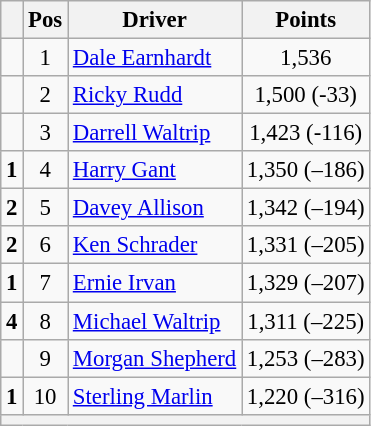<table class="wikitable" style="font-size: 95%;">
<tr>
<th></th>
<th>Pos</th>
<th>Driver</th>
<th>Points</th>
</tr>
<tr>
<td align="left"></td>
<td style="text-align:center;">1</td>
<td><a href='#'>Dale Earnhardt</a></td>
<td style="text-align:center;">1,536</td>
</tr>
<tr>
<td align="left"></td>
<td style="text-align:center;">2</td>
<td><a href='#'>Ricky Rudd</a></td>
<td style="text-align:center;">1,500 (-33)</td>
</tr>
<tr>
<td align="left"></td>
<td style="text-align:center;">3</td>
<td><a href='#'>Darrell Waltrip</a></td>
<td style="text-align:center;">1,423 (-116)</td>
</tr>
<tr>
<td align="left">  <strong>1</strong></td>
<td style="text-align:center;">4</td>
<td><a href='#'>Harry Gant</a></td>
<td style="text-align:center;">1,350 (–186)</td>
</tr>
<tr>
<td align="left">  <strong>2</strong></td>
<td style="text-align:center;">5</td>
<td><a href='#'>Davey Allison</a></td>
<td style="text-align:center;">1,342 (–194)</td>
</tr>
<tr>
<td align="left">  <strong>2</strong></td>
<td style="text-align:center;">6</td>
<td><a href='#'>Ken Schrader</a></td>
<td style="text-align:center;">1,331 (–205)</td>
</tr>
<tr>
<td align="left">  <strong>1</strong></td>
<td style="text-align:center;">7</td>
<td><a href='#'>Ernie Irvan</a></td>
<td style="text-align:center;">1,329 (–207)</td>
</tr>
<tr>
<td align="left">  <strong>4</strong></td>
<td style="text-align:center;">8</td>
<td><a href='#'>Michael Waltrip</a></td>
<td style="text-align:center;">1,311 (–225)</td>
</tr>
<tr>
<td align="left"></td>
<td style="text-align:center;">9</td>
<td><a href='#'>Morgan Shepherd</a></td>
<td style="text-align:center;">1,253 (–283)</td>
</tr>
<tr>
<td align="left">  <strong>1</strong></td>
<td style="text-align:center;">10</td>
<td><a href='#'>Sterling Marlin</a></td>
<td style="text-align:center;">1,220 (–316)</td>
</tr>
<tr class="sortbottom">
<th colspan="9"></th>
</tr>
</table>
